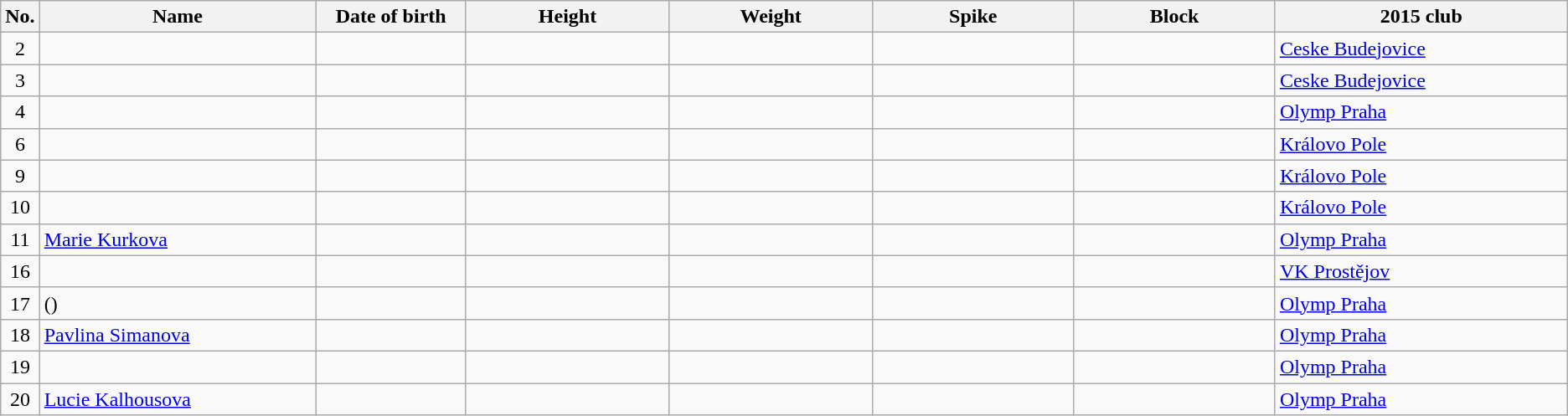<table class="wikitable sortable" style="text-align:center;">
<tr>
<th>No.</th>
<th style="width:15em">Name</th>
<th style="width:8em">Date of birth</th>
<th style="width:11em">Height</th>
<th style="width:11em">Weight</th>
<th style="width:11em">Spike</th>
<th style="width:11em">Block</th>
<th style="width:16em">2015 club</th>
</tr>
<tr>
<td>2</td>
<td align=left></td>
<td align=right></td>
<td></td>
<td></td>
<td></td>
<td></td>
<td align=left> <a href='#'>Ceske Budejovice</a></td>
</tr>
<tr>
<td>3</td>
<td align=left></td>
<td align=right></td>
<td></td>
<td></td>
<td></td>
<td></td>
<td align=left> <a href='#'>Ceske Budejovice</a></td>
</tr>
<tr>
<td>4</td>
<td align=left></td>
<td align=right></td>
<td></td>
<td></td>
<td></td>
<td></td>
<td align=left> <a href='#'>Olymp Praha</a></td>
</tr>
<tr>
<td>6</td>
<td align=left></td>
<td align=right></td>
<td></td>
<td></td>
<td></td>
<td></td>
<td align=left> <a href='#'>Královo Pole</a></td>
</tr>
<tr>
<td>9</td>
<td align=left></td>
<td align=right></td>
<td></td>
<td></td>
<td></td>
<td></td>
<td align=left> <a href='#'>Královo Pole</a></td>
</tr>
<tr>
<td>10</td>
<td align=left></td>
<td align=right></td>
<td></td>
<td></td>
<td></td>
<td></td>
<td align=left> <a href='#'>Královo Pole</a></td>
</tr>
<tr>
<td>11</td>
<td align=left><a href='#'>Marie Kurkova</a></td>
<td align=right></td>
<td></td>
<td></td>
<td></td>
<td></td>
<td align=left> <a href='#'>Olymp Praha</a></td>
</tr>
<tr>
<td>16</td>
<td align=left></td>
<td align=right></td>
<td></td>
<td></td>
<td></td>
<td></td>
<td align=left> <a href='#'>VK Prostějov</a></td>
</tr>
<tr>
<td>17</td>
<td align=left> ()</td>
<td align=right></td>
<td></td>
<td></td>
<td></td>
<td></td>
<td align=left> <a href='#'>Olymp Praha</a></td>
</tr>
<tr>
<td>18</td>
<td align=left><a href='#'>Pavlina Simanova</a></td>
<td align=right></td>
<td></td>
<td></td>
<td></td>
<td></td>
<td align=left> <a href='#'>Olymp Praha</a></td>
</tr>
<tr>
<td>19</td>
<td align=left></td>
<td align=right></td>
<td></td>
<td></td>
<td></td>
<td></td>
<td align=left> <a href='#'>Olymp Praha</a></td>
</tr>
<tr>
<td>20</td>
<td align=left><a href='#'>Lucie Kalhousova</a></td>
<td align=right></td>
<td></td>
<td></td>
<td></td>
<td></td>
<td align=left> <a href='#'>Olymp Praha</a></td>
</tr>
</table>
